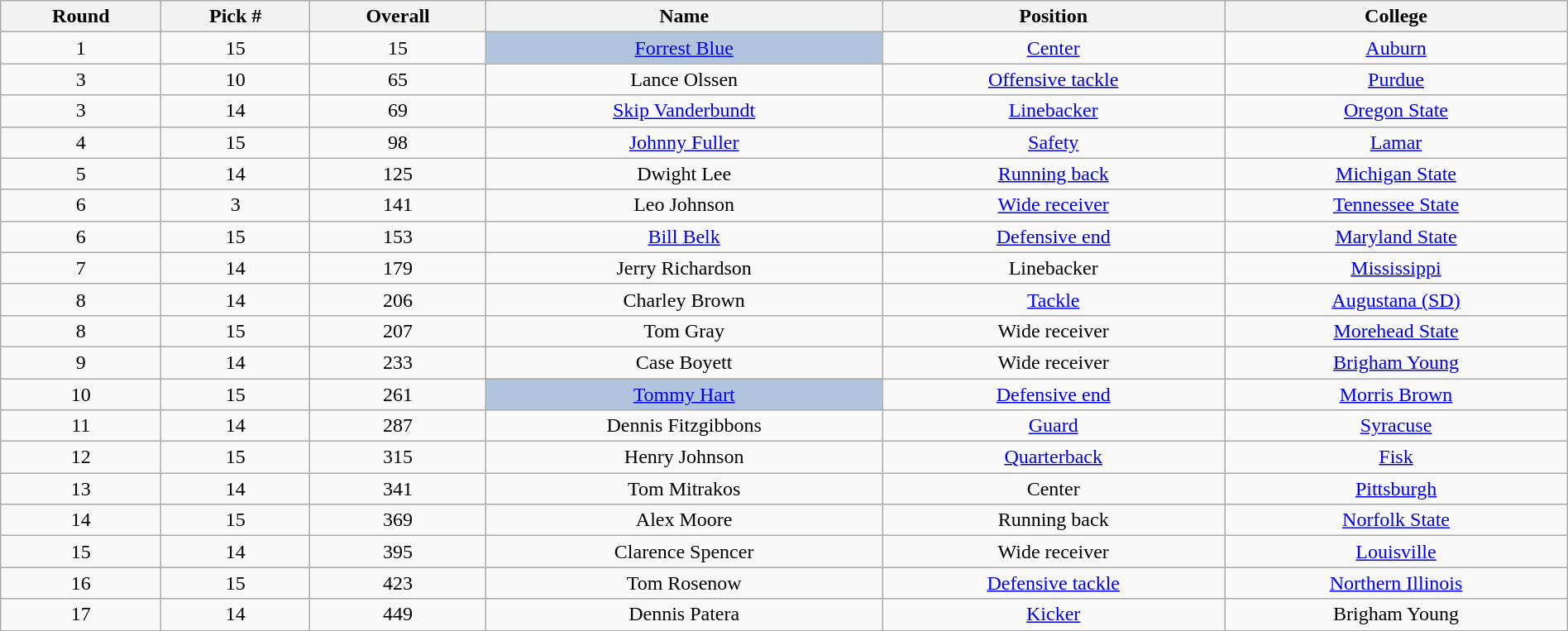<table class="wikitable sortable sortable" style="width: 100%; text-align:center">
<tr>
<th>Round</th>
<th>Pick #</th>
<th>Overall</th>
<th>Name</th>
<th>Position</th>
<th>College</th>
</tr>
<tr>
<td>1</td>
<td>15</td>
<td>15</td>
<td bgcolor=lightsteelblue><a href='#'>Forrest Blue</a></td>
<td><a href='#'>Center</a></td>
<td><a href='#'>Auburn</a></td>
</tr>
<tr>
<td>3</td>
<td>10</td>
<td>65</td>
<td>Lance Olssen</td>
<td><a href='#'>Offensive tackle</a></td>
<td><a href='#'>Purdue</a></td>
</tr>
<tr>
<td>3</td>
<td>14</td>
<td>69</td>
<td><a href='#'>Skip Vanderbundt</a></td>
<td><a href='#'>Linebacker</a></td>
<td><a href='#'>Oregon State</a></td>
</tr>
<tr>
<td>4</td>
<td>15</td>
<td>98</td>
<td><a href='#'>Johnny Fuller</a></td>
<td><a href='#'>Safety</a></td>
<td><a href='#'>Lamar</a></td>
</tr>
<tr>
<td>5</td>
<td>14</td>
<td>125</td>
<td>Dwight Lee</td>
<td><a href='#'>Running back</a></td>
<td><a href='#'>Michigan State</a></td>
</tr>
<tr>
<td>6</td>
<td>3</td>
<td>141</td>
<td>Leo Johnson</td>
<td><a href='#'>Wide receiver</a></td>
<td><a href='#'>Tennessee State</a></td>
</tr>
<tr>
<td>6</td>
<td>15</td>
<td>153</td>
<td><a href='#'>Bill Belk</a></td>
<td><a href='#'>Defensive end</a></td>
<td><a href='#'>Maryland State</a></td>
</tr>
<tr>
<td>7</td>
<td>14</td>
<td>179</td>
<td>Jerry Richardson</td>
<td>Linebacker</td>
<td><a href='#'>Mississippi</a></td>
</tr>
<tr>
<td>8</td>
<td>14</td>
<td>206</td>
<td>Charley Brown</td>
<td><a href='#'>Tackle</a></td>
<td><a href='#'>Augustana (SD)</a></td>
</tr>
<tr>
<td>8</td>
<td>15</td>
<td>207</td>
<td>Tom Gray</td>
<td>Wide receiver</td>
<td><a href='#'>Morehead State</a></td>
</tr>
<tr>
<td>9</td>
<td>14</td>
<td>233</td>
<td>Case Boyett</td>
<td>Wide receiver</td>
<td><a href='#'>Brigham Young</a></td>
</tr>
<tr>
<td>10</td>
<td>15</td>
<td>261</td>
<td bgcolor=lightsteelblue><a href='#'>Tommy Hart</a></td>
<td><a href='#'>Defensive end</a></td>
<td><a href='#'>Morris Brown</a></td>
</tr>
<tr>
<td>11</td>
<td>14</td>
<td>287</td>
<td>Dennis Fitzgibbons</td>
<td><a href='#'>Guard</a></td>
<td><a href='#'>Syracuse</a></td>
</tr>
<tr>
<td>12</td>
<td>15</td>
<td>315</td>
<td>Henry Johnson</td>
<td><a href='#'>Quarterback</a></td>
<td><a href='#'>Fisk</a></td>
</tr>
<tr>
<td>13</td>
<td>14</td>
<td>341</td>
<td>Tom Mitrakos</td>
<td>Center</td>
<td><a href='#'>Pittsburgh</a></td>
</tr>
<tr>
<td>14</td>
<td>15</td>
<td>369</td>
<td>Alex Moore</td>
<td>Running back</td>
<td><a href='#'>Norfolk State</a></td>
</tr>
<tr>
<td>15</td>
<td>14</td>
<td>395</td>
<td>Clarence Spencer</td>
<td>Wide receiver</td>
<td><a href='#'>Louisville</a></td>
</tr>
<tr>
<td>16</td>
<td>15</td>
<td>423</td>
<td>Tom Rosenow</td>
<td><a href='#'>Defensive tackle</a></td>
<td><a href='#'>Northern Illinois</a></td>
</tr>
<tr>
<td>17</td>
<td>14</td>
<td>449</td>
<td>Dennis Patera</td>
<td><a href='#'>Kicker</a></td>
<td>Brigham Young</td>
</tr>
</table>
